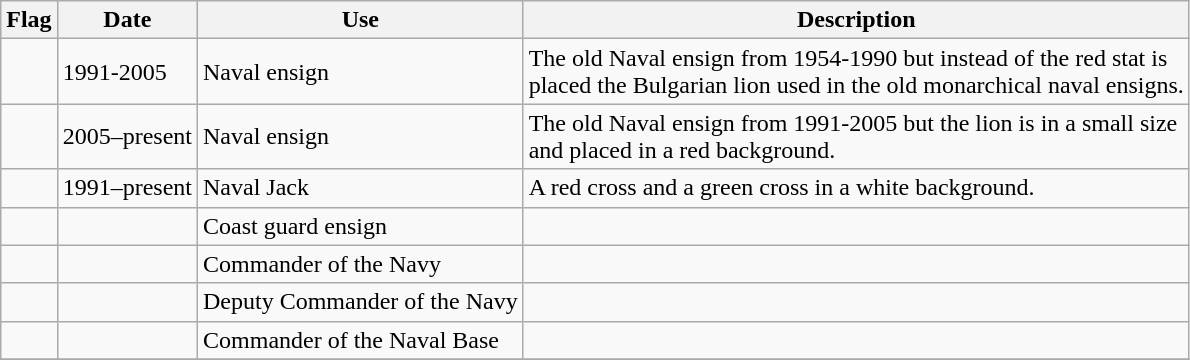<table class="wikitable">
<tr>
<th>Flag</th>
<th>Date</th>
<th>Use</th>
<th>Description</th>
</tr>
<tr>
<td></td>
<td>1991-2005</td>
<td>Naval ensign</td>
<td>The old Naval ensign from 1954-1990 but instead of the red stat is<br>placed the Bulgarian lion used in the old monarchical naval ensigns.</td>
</tr>
<tr>
<td></td>
<td>2005–present</td>
<td>Naval ensign</td>
<td>The old Naval ensign from 1991-2005 but the lion is in a small size<br>and placed in a red background.</td>
</tr>
<tr>
<td></td>
<td>1991–present</td>
<td>Naval Jack</td>
<td>A red cross and a green cross in a white background.</td>
</tr>
<tr>
<td></td>
<td></td>
<td>Coast guard ensign</td>
<td></td>
</tr>
<tr>
<td></td>
<td></td>
<td>Commander of the Navy</td>
<td></td>
</tr>
<tr>
<td></td>
<td></td>
<td>Deputy Commander of the Navy</td>
<td></td>
</tr>
<tr>
<td></td>
<td></td>
<td>Commander of the Naval Base</td>
<td></td>
</tr>
<tr>
</tr>
</table>
